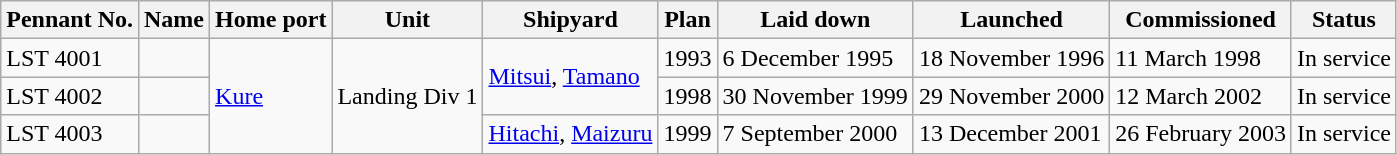<table class=wikitable>
<tr>
<th>Pennant No.</th>
<th>Name</th>
<th>Home port</th>
<th>Unit</th>
<th>Shipyard</th>
<th>Plan</th>
<th>Laid down</th>
<th>Launched</th>
<th>Commissioned</th>
<th>Status</th>
</tr>
<tr>
<td>LST 4001</td>
<td></td>
<td rowspan="3"><a href='#'>Kure</a></td>
<td rowspan="3">Landing Div 1</td>
<td rowspan="2"><a href='#'>Mitsui</a>, <a href='#'>Tamano</a></td>
<td>1993</td>
<td>6 December 1995</td>
<td>18 November 1996</td>
<td>11 March 1998</td>
<td>In service</td>
</tr>
<tr>
<td>LST 4002</td>
<td></td>
<td>1998</td>
<td>30 November 1999</td>
<td>29 November 2000</td>
<td>12 March 2002</td>
<td>In service</td>
</tr>
<tr>
<td>LST 4003</td>
<td></td>
<td><a href='#'>Hitachi</a>, <a href='#'>Maizuru</a></td>
<td>1999</td>
<td>7 September 2000</td>
<td>13 December 2001</td>
<td>26 February 2003</td>
<td>In service</td>
</tr>
</table>
